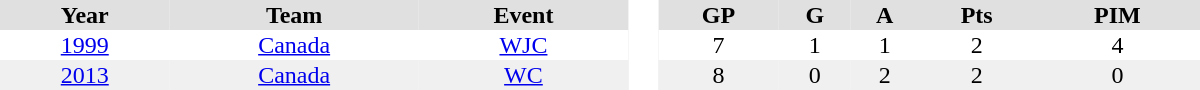<table border="0" cellpadding="1" cellspacing="0" style="text-align:center; width:50em">
<tr ALIGN="center" bgcolor="#e0e0e0">
<th>Year</th>
<th>Team</th>
<th>Event</th>
<th ALIGN="center" rowspan="99" bgcolor="#ffffff"> </th>
<th>GP</th>
<th>G</th>
<th>A</th>
<th>Pts</th>
<th>PIM</th>
</tr>
<tr>
<td><a href='#'>1999</a></td>
<td><a href='#'>Canada</a></td>
<td><a href='#'>WJC</a></td>
<td>7</td>
<td>1</td>
<td>1</td>
<td>2</td>
<td>4</td>
</tr>
<tr bgcolor="#f0f0f0">
<td><a href='#'>2013</a></td>
<td><a href='#'>Canada</a></td>
<td><a href='#'>WC</a></td>
<td>8</td>
<td>0</td>
<td>2</td>
<td>2</td>
<td>0</td>
</tr>
</table>
